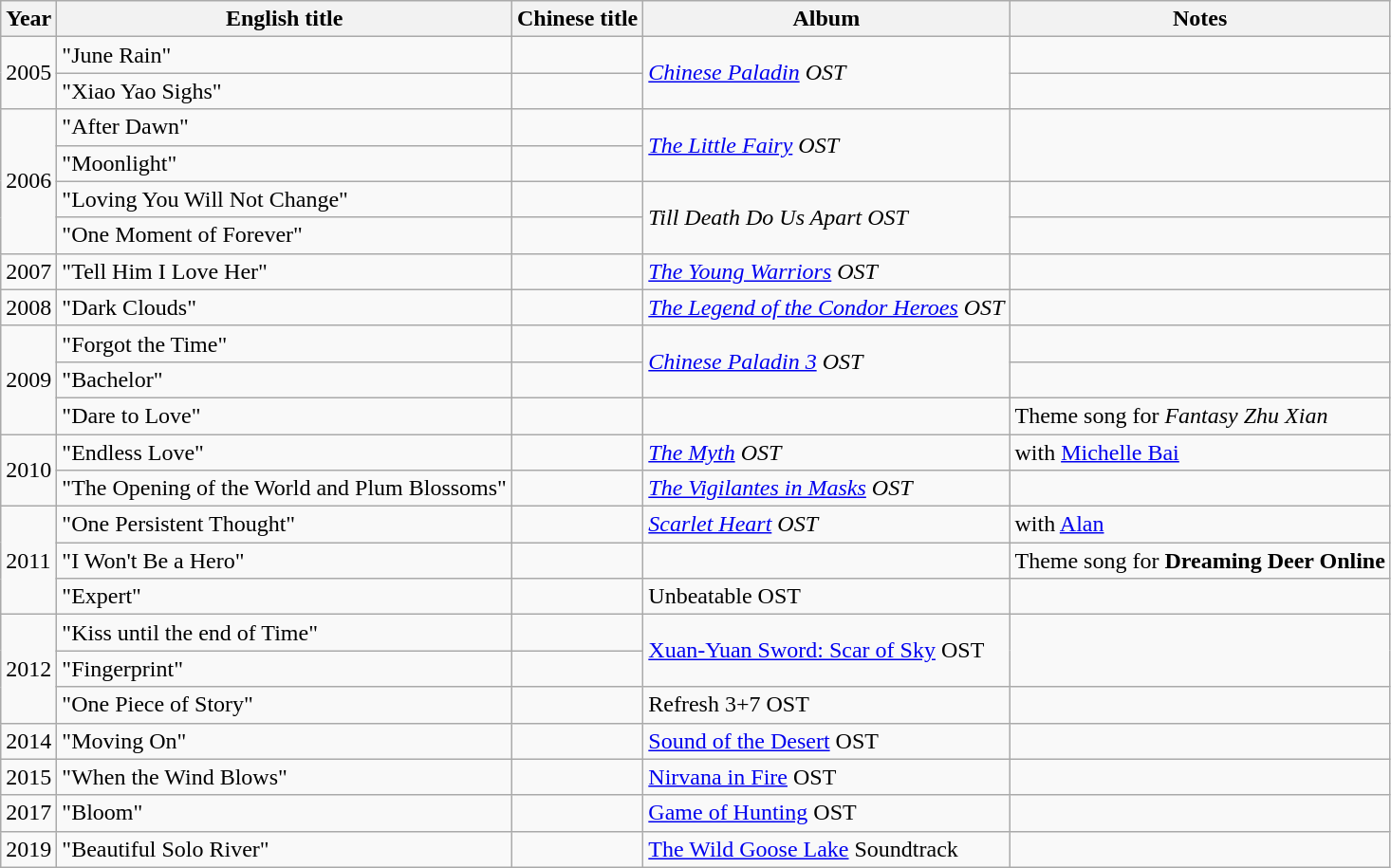<table class="wikitable plainrowheaders">
<tr>
<th>Year</th>
<th>English title</th>
<th>Chinese title</th>
<th>Album</th>
<th>Notes</th>
</tr>
<tr>
<td rowspan=2>2005</td>
<td>"June Rain"</td>
<td></td>
<td rowspan=2><em><a href='#'>Chinese Paladin</a> OST</em></td>
<td></td>
</tr>
<tr>
<td>"Xiao Yao Sighs"</td>
<td></td>
<td></td>
</tr>
<tr>
<td rowspan=4>2006</td>
<td>"After Dawn"</td>
<td></td>
<td rowspan=2><em><a href='#'>The Little Fairy</a> OST</em></td>
<td rowspan=2></td>
</tr>
<tr>
<td>"Moonlight"</td>
<td></td>
</tr>
<tr>
<td>"Loving You Will Not Change"</td>
<td></td>
<td rowspan=2><em>Till Death Do Us Apart OST</em></td>
<td></td>
</tr>
<tr>
<td>"One Moment of Forever"</td>
<td></td>
<td></td>
</tr>
<tr>
<td>2007</td>
<td>"Tell Him I Love Her"</td>
<td></td>
<td><em><a href='#'>The Young Warriors</a> OST</em></td>
<td></td>
</tr>
<tr>
<td>2008</td>
<td>"Dark Clouds"</td>
<td></td>
<td><em><a href='#'>The Legend of the Condor Heroes</a> OST </em></td>
<td></td>
</tr>
<tr>
<td rowspan=3>2009</td>
<td>"Forgot the Time"</td>
<td></td>
<td rowspan=2><em><a href='#'>Chinese Paladin 3</a> OST</em></td>
<td></td>
</tr>
<tr>
<td>"Bachelor"</td>
<td></td>
<td></td>
</tr>
<tr>
<td>"Dare to Love"</td>
<td></td>
<td></td>
<td>Theme song for <em>Fantasy Zhu Xian</em></td>
</tr>
<tr>
<td rowspan=2>2010</td>
<td>"Endless Love"</td>
<td></td>
<td><em><a href='#'>The Myth</a> OST</em></td>
<td>with <a href='#'>Michelle Bai</a></td>
</tr>
<tr>
<td>"The Opening of the World and Plum Blossoms"</td>
<td></td>
<td><em><a href='#'>The Vigilantes in Masks</a> OST </em></td>
<td></td>
</tr>
<tr>
<td rowspan=3>2011</td>
<td>"One Persistent Thought"</td>
<td></td>
<td><em><a href='#'>Scarlet Heart</a> OST</em></td>
<td>with <a href='#'>Alan</a></td>
</tr>
<tr>
<td>"I Won't Be a Hero"</td>
<td></td>
<td></td>
<td>Theme song for <strong>Dreaming Deer Online<em></td>
</tr>
<tr>
<td>"Expert"</td>
<td></td>
<td></em>Unbeatable OST<em></td>
<td></td>
</tr>
<tr>
<td rowspan=3>2012</td>
<td>"Kiss until the end of Time"</td>
<td></td>
<td rowspan=2></em><a href='#'>Xuan-Yuan Sword: Scar of Sky</a> OST<em></td>
<td rowspan=2></td>
</tr>
<tr>
<td>"Fingerprint"</td>
<td></td>
</tr>
<tr>
<td>"One Piece of Story"</td>
<td></td>
<td></em>Refresh 3+7 OST<em></td>
<td></td>
</tr>
<tr>
<td>2014</td>
<td>"Moving On"</td>
<td></td>
<td></em><a href='#'>Sound of the Desert</a> OST<em></td>
<td></td>
</tr>
<tr>
<td>2015</td>
<td>"When the Wind Blows"</td>
<td></td>
<td></em><a href='#'>Nirvana in Fire</a> OST<em></td>
<td></td>
</tr>
<tr>
<td>2017</td>
<td>"Bloom"</td>
<td></td>
<td></em><a href='#'>Game of Hunting</a> OST<em></td>
<td></td>
</tr>
<tr>
<td>2019</td>
<td>"Beautiful Solo River"</td>
<td></td>
<td></em><a href='#'>The Wild Goose Lake</a> Soundtrack<em></td>
<td></td>
</tr>
</table>
